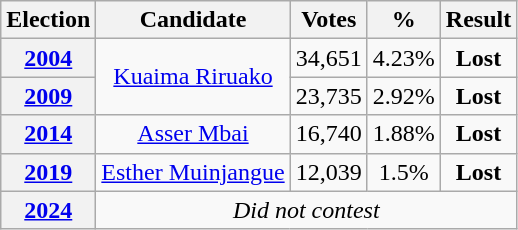<table class="wikitable" style="text-align:center">
<tr>
<th>Election</th>
<th>Candidate</th>
<th><strong>Votes</strong></th>
<th><strong>%</strong></th>
<th>Result</th>
</tr>
<tr>
<th><a href='#'>2004</a></th>
<td rowspan="2"><a href='#'>Kuaima Riruako</a></td>
<td>34,651</td>
<td>4.23%</td>
<td><strong>Lost</strong> </td>
</tr>
<tr>
<th><a href='#'>2009</a></th>
<td>23,735</td>
<td>2.92%</td>
<td><strong>Lost</strong> </td>
</tr>
<tr>
<th><a href='#'>2014</a></th>
<td><a href='#'>Asser Mbai</a></td>
<td>16,740</td>
<td>1.88%</td>
<td><strong>Lost</strong> </td>
</tr>
<tr>
<th><a href='#'>2019</a></th>
<td><a href='#'>Esther Muinjangue</a></td>
<td>12,039</td>
<td>1.5%</td>
<td><strong>Lost</strong> </td>
</tr>
<tr>
<th><a href='#'>2024</a></th>
<td colspan=4><em>Did not contest</em></td>
</tr>
</table>
